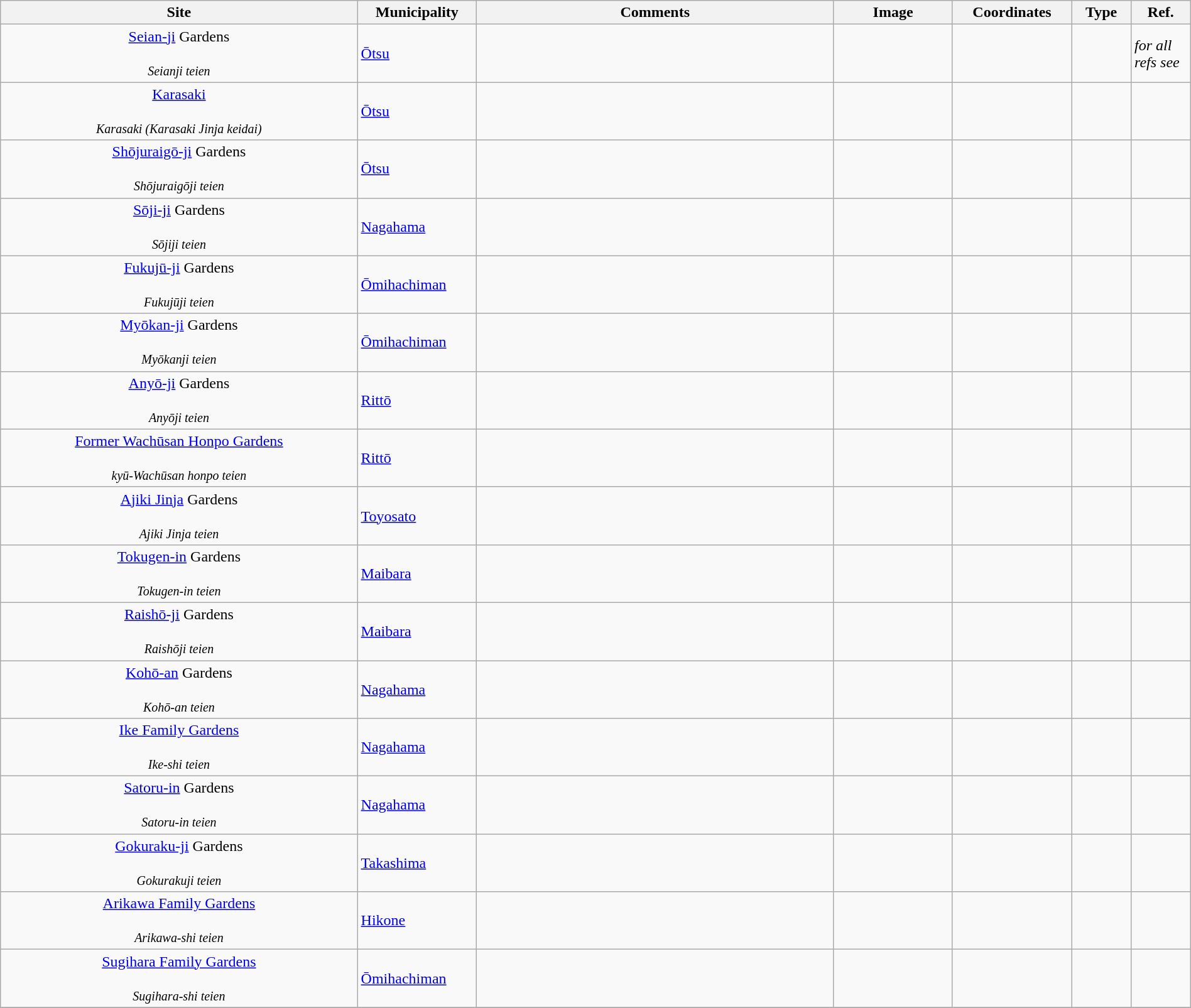<table class="wikitable sortable"  style="width:100%;">
<tr>
<th width="30%" align="left">Site</th>
<th width="10%" align="left">Municipality</th>
<th width="30%" align="left" class="unsortable">Comments</th>
<th width="10%" align="left"  class="unsortable">Image</th>
<th width="10%" align="left" class="unsortable">Coordinates</th>
<th width="5%" align="left">Type</th>
<th width="5%" align="left"  class="unsortable">Ref.</th>
</tr>
<tr>
<td align="center"><a href='#'>Seian-ji</a> Gardens<br><br><small><em>Seianji teien</em></small></td>
<td><a href='#'>Ōtsu</a></td>
<td></td>
<td></td>
<td></td>
<td></td>
<td><em>for all refs see</em> </td>
</tr>
<tr>
<td align="center"><a href='#'>Karasaki</a><br><br><small><em>Karasaki (Karasaki Jinja keidai)</em></small></td>
<td><a href='#'>Ōtsu</a></td>
<td></td>
<td></td>
<td></td>
<td></td>
<td></td>
</tr>
<tr>
<td align="center"><a href='#'>Shōjuraigō-ji</a> Gardens<br><br><small><em>Shōjuraigōji teien</em></small></td>
<td><a href='#'>Ōtsu</a></td>
<td></td>
<td></td>
<td></td>
<td></td>
<td></td>
</tr>
<tr>
<td align="center"><a href='#'>Sōji-ji</a> Gardens<br><br><small><em>Sōjiji teien</em></small></td>
<td><a href='#'>Nagahama</a></td>
<td></td>
<td></td>
<td></td>
<td></td>
<td></td>
</tr>
<tr>
<td align="center"><a href='#'>Fukujū-ji</a> Gardens<br><br><small><em>Fukujūji teien</em></small></td>
<td><a href='#'>Ōmihachiman</a></td>
<td></td>
<td></td>
<td></td>
<td></td>
<td></td>
</tr>
<tr>
<td align="center"><a href='#'>Myōkan-ji</a> Gardens<br><br><small><em>Myōkanji teien</em></small></td>
<td><a href='#'>Ōmihachiman</a></td>
<td></td>
<td></td>
<td></td>
<td></td>
<td></td>
</tr>
<tr>
<td align="center"><a href='#'>Anyō-ji</a> Gardens<br><br><small><em>Anyōji teien</em></small></td>
<td><a href='#'>Rittō</a></td>
<td></td>
<td></td>
<td></td>
<td></td>
<td></td>
</tr>
<tr>
<td align="center"><a href='#'>Former Wachūsan Honpo Gardens</a><br><br><small><em>kyū-Wachūsan honpo teien</em></small></td>
<td><a href='#'>Rittō</a></td>
<td></td>
<td></td>
<td></td>
<td></td>
<td></td>
</tr>
<tr>
<td align="center"><a href='#'>Ajiki Jinja</a> Gardens<br><br><small><em>Ajiki Jinja teien</em></small></td>
<td><a href='#'>Toyosato</a></td>
<td></td>
<td></td>
<td></td>
<td></td>
<td></td>
</tr>
<tr>
<td align="center"><a href='#'>Tokugen-in</a> Gardens<br><br><small><em>Tokugen-in teien</em></small></td>
<td><a href='#'>Maibara</a></td>
<td></td>
<td></td>
<td></td>
<td></td>
<td></td>
</tr>
<tr>
<td align="center"><a href='#'>Raishō-ji</a> Gardens<br><br><small><em>Raishōji teien</em></small></td>
<td><a href='#'>Maibara</a></td>
<td></td>
<td></td>
<td></td>
<td></td>
<td></td>
</tr>
<tr>
<td align="center"><a href='#'>Kohō-an</a> Gardens<br><br><small><em>Kohō-an teien</em></small></td>
<td><a href='#'>Nagahama</a></td>
<td></td>
<td></td>
<td></td>
<td></td>
<td></td>
</tr>
<tr>
<td align="center"><a href='#'>Ike Family Gardens</a><br><br><small><em>Ike-shi teien</em></small></td>
<td><a href='#'>Nagahama</a></td>
<td></td>
<td></td>
<td></td>
<td></td>
<td></td>
</tr>
<tr>
<td align="center"><a href='#'>Satoru-in</a> Gardens<br><br><small><em>Satoru-in teien</em></small></td>
<td><a href='#'>Nagahama</a></td>
<td></td>
<td></td>
<td></td>
<td></td>
<td></td>
</tr>
<tr>
<td align="center"><a href='#'>Gokuraku-ji</a> Gardens<br><br><small><em>Gokurakuji teien</em></small></td>
<td><a href='#'>Takashima</a></td>
<td></td>
<td></td>
<td></td>
<td></td>
<td></td>
</tr>
<tr>
<td align="center"><a href='#'>Arikawa Family Gardens</a><br><br><small><em>Arikawa-shi teien</em></small></td>
<td><a href='#'>Hikone</a></td>
<td></td>
<td></td>
<td></td>
<td></td>
<td></td>
</tr>
<tr>
<td align="center"><a href='#'>Sugihara Family Gardens</a><br><br><small><em>Sugihara-shi teien</em></small></td>
<td><a href='#'>Ōmihachiman</a></td>
<td></td>
<td></td>
<td></td>
<td></td>
<td></td>
</tr>
<tr>
</tr>
</table>
